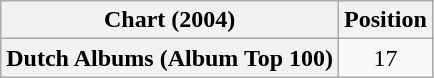<table class="wikitable plainrowheaders" style="text-align:center">
<tr>
<th scope="col">Chart (2004)</th>
<th scope="col">Position</th>
</tr>
<tr>
<th scope="row">Dutch Albums (Album Top 100)</th>
<td>17</td>
</tr>
</table>
